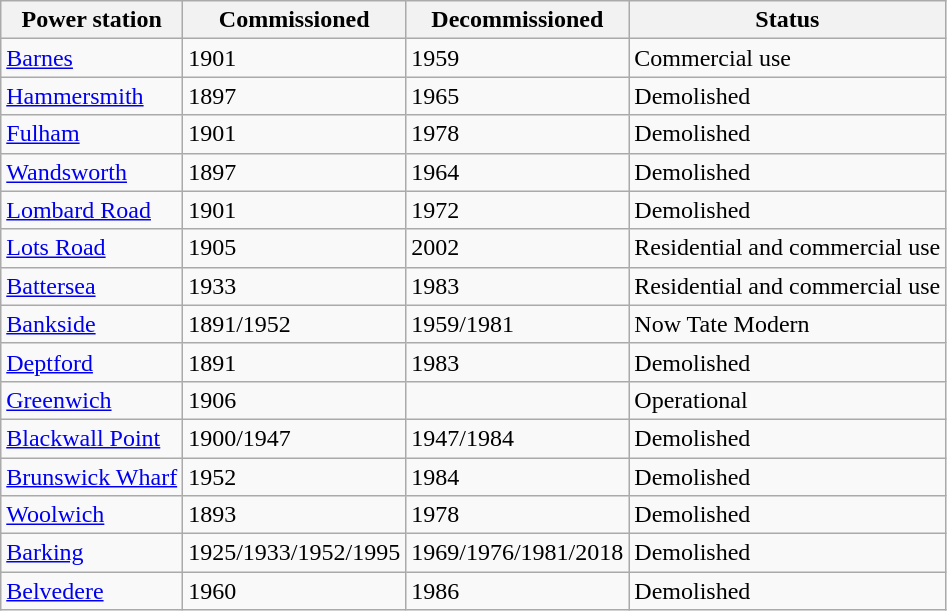<table class="wikitable">
<tr>
<th>Power  station</th>
<th>Commissioned</th>
<th>Decommissioned</th>
<th>Status</th>
</tr>
<tr>
<td><a href='#'>Barnes</a></td>
<td>1901</td>
<td>1959</td>
<td>Commercial use</td>
</tr>
<tr>
<td><a href='#'>Hammersmith</a></td>
<td>1897</td>
<td>1965</td>
<td>Demolished</td>
</tr>
<tr>
<td><a href='#'>Fulham</a></td>
<td>1901</td>
<td>1978</td>
<td>Demolished</td>
</tr>
<tr>
<td><a href='#'>Wandsworth</a></td>
<td>1897</td>
<td>1964</td>
<td>Demolished</td>
</tr>
<tr>
<td><a href='#'>Lombard Road</a></td>
<td>1901</td>
<td>1972</td>
<td>Demolished</td>
</tr>
<tr>
<td><a href='#'>Lots Road</a></td>
<td>1905</td>
<td>2002</td>
<td>Residential  and commercial use</td>
</tr>
<tr>
<td><a href='#'>Battersea</a></td>
<td>1933</td>
<td>1983</td>
<td>Residential  and commercial use</td>
</tr>
<tr>
<td><a href='#'>Bankside</a></td>
<td>1891/1952</td>
<td>1959/1981</td>
<td>Now Tate Modern</td>
</tr>
<tr>
<td><a href='#'>Deptford</a></td>
<td>1891</td>
<td>1983</td>
<td>Demolished</td>
</tr>
<tr>
<td><a href='#'>Greenwich</a></td>
<td>1906</td>
<td></td>
<td>Operational</td>
</tr>
<tr>
<td><a href='#'>Blackwall Point</a></td>
<td>1900/1947</td>
<td>1947/1984</td>
<td>Demolished</td>
</tr>
<tr>
<td><a href='#'>Brunswick Wharf</a></td>
<td>1952</td>
<td>1984</td>
<td>Demolished</td>
</tr>
<tr>
<td><a href='#'>Woolwich</a></td>
<td>1893</td>
<td>1978</td>
<td>Demolished</td>
</tr>
<tr>
<td><a href='#'>Barking</a></td>
<td>1925/1933/1952/1995</td>
<td>1969/1976/1981/2018</td>
<td>Demolished</td>
</tr>
<tr>
<td><a href='#'>Belvedere</a></td>
<td>1960</td>
<td>1986</td>
<td>Demolished</td>
</tr>
</table>
